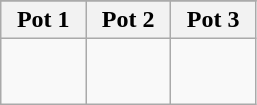<table class="wikitable">
<tr>
</tr>
<tr>
<th width=25%>Pot 1</th>
<th width=25%>Pot 2</th>
<th width=25%>Pot 3</th>
</tr>
<tr>
<td valign=top><br><strong></strong> <br>
<strong></strong></td>
<td valign=top><br><s></s> <br>
<strong></strong></td>
<td valign=top><br> <br>
</td>
</tr>
</table>
